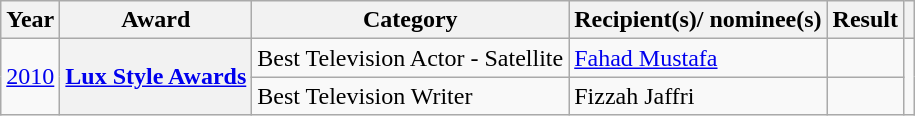<table class="wikitable plainrowheaders">
<tr>
<th>Year</th>
<th>Award</th>
<th>Category</th>
<th>Recipient(s)/ nominee(s)</th>
<th scope="col" class="unsortable">Result</th>
<th scope="col" class="unsortable"></th>
</tr>
<tr>
<td rowspan="2"><a href='#'>2010</a></td>
<th scope="row" rowspan="2"><a href='#'>Lux Style Awards</a></th>
<td>Best Television Actor - Satellite</td>
<td><a href='#'>Fahad Mustafa</a></td>
<td></td>
<td rowspan="2"></td>
</tr>
<tr>
<td>Best Television Writer</td>
<td>Fizzah Jaffri</td>
<td></td>
</tr>
</table>
